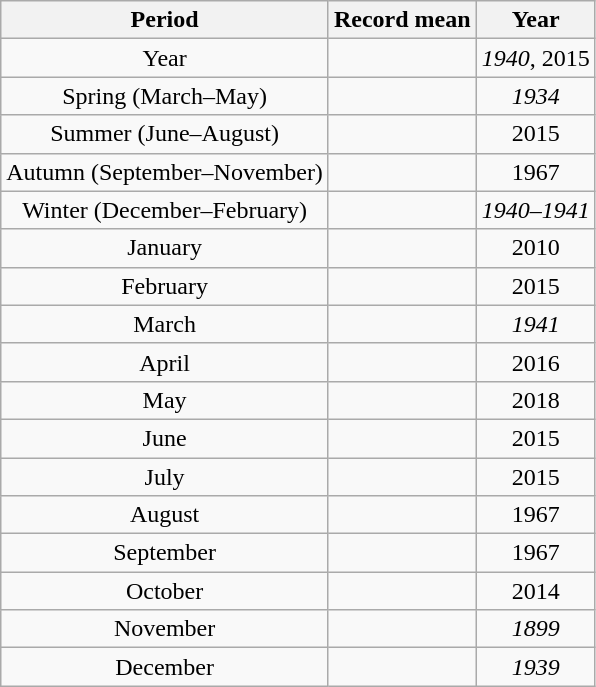<table class="wikitable plainrowheaders" style="text-align:center;">
<tr>
<th>Period</th>
<th>Record mean</th>
<th>Year</th>
</tr>
<tr>
<td>Year</td>
<td></td>
<td><em>1940</em>, 2015</td>
</tr>
<tr>
<td>Spring (March–May)</td>
<td></td>
<td><em>1934</em></td>
</tr>
<tr>
<td>Summer (June–August)</td>
<td></td>
<td>2015</td>
</tr>
<tr>
<td>Autumn (September–November)</td>
<td></td>
<td>1967</td>
</tr>
<tr>
<td>Winter (December–February)</td>
<td></td>
<td><em>1940–1941</em></td>
</tr>
<tr>
<td>January</td>
<td></td>
<td>2010</td>
</tr>
<tr>
<td>February</td>
<td></td>
<td>2015</td>
</tr>
<tr>
<td>March</td>
<td></td>
<td><em>1941</em></td>
</tr>
<tr>
<td>April</td>
<td></td>
<td>2016</td>
</tr>
<tr>
<td>May</td>
<td></td>
<td>2018</td>
</tr>
<tr>
<td>June</td>
<td></td>
<td>2015</td>
</tr>
<tr>
<td>July</td>
<td></td>
<td>2015</td>
</tr>
<tr>
<td>August</td>
<td></td>
<td>1967</td>
</tr>
<tr>
<td>September</td>
<td></td>
<td>1967</td>
</tr>
<tr>
<td>October</td>
<td></td>
<td>2014</td>
</tr>
<tr>
<td>November</td>
<td></td>
<td><em>1899</em></td>
</tr>
<tr>
<td>December</td>
<td></td>
<td><em>1939</em></td>
</tr>
</table>
